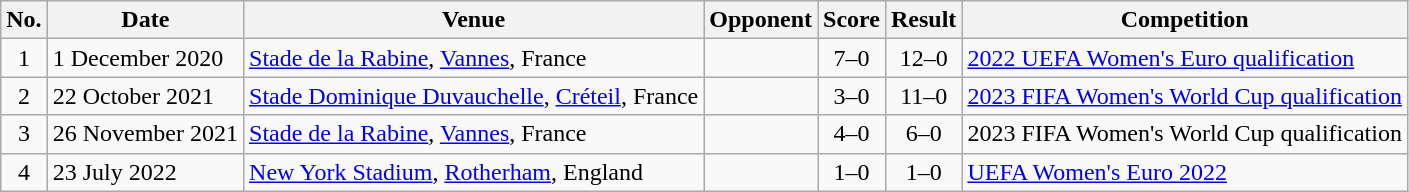<table class="wikitable plainrowheaders">
<tr>
<th scope="col">No.</th>
<th scope="col">Date</th>
<th scope="col">Venue</th>
<th scope="col">Opponent</th>
<th scope="col">Score</th>
<th scope="col">Result</th>
<th scope="col">Competition</th>
</tr>
<tr>
<td align="center">1</td>
<td>1 December 2020</td>
<td><a href='#'>Stade de la Rabine</a>, <a href='#'>Vannes</a>, France</td>
<td></td>
<td align="center">7–0</td>
<td align="center">12–0</td>
<td><a href='#'>2022 UEFA Women's Euro qualification</a></td>
</tr>
<tr>
<td align="center">2</td>
<td>22 October 2021</td>
<td><a href='#'>Stade Dominique Duvauchelle</a>, <a href='#'>Créteil</a>, France</td>
<td></td>
<td align="center">3–0</td>
<td align="center">11–0</td>
<td><a href='#'>2023 FIFA Women's World Cup qualification</a></td>
</tr>
<tr>
<td align="center">3</td>
<td>26 November 2021</td>
<td><a href='#'>Stade de la Rabine</a>, <a href='#'>Vannes</a>, France</td>
<td></td>
<td align="center">4–0</td>
<td align="center">6–0</td>
<td>2023 FIFA Women's World Cup qualification</td>
</tr>
<tr>
<td align="center">4</td>
<td>23 July 2022</td>
<td><a href='#'>New York Stadium</a>, <a href='#'>Rotherham</a>, England</td>
<td></td>
<td align="center">1–0</td>
<td align="center">1–0</td>
<td><a href='#'>UEFA Women's Euro 2022</a></td>
</tr>
</table>
